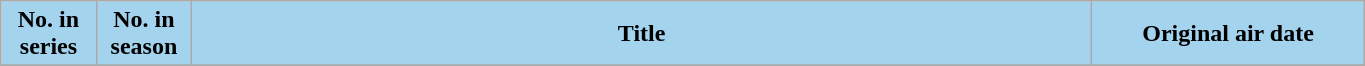<table class="wikitable plainrowheaders" style="width:72%;">
<tr>
<th scope="col" style="background-color: #A4D3EE; color: #000000;" width=7%>No. in<br>series</th>
<th scope="col" style="background-color: #A4D3EE; color: #000000;" width=7%>No. in<br>season</th>
<th scope="col" style="background-color: #A4D3EE; color: #000000;">Title</th>
<th scope="col" style="background-color: #A4D3EE; color: #000000;" width=20%>Original air date</th>
</tr>
<tr>
</tr>
</table>
